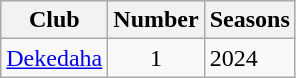<table class="wikitable sortable">
<tr>
<th>Club</th>
<th>Number</th>
<th>Seasons</th>
</tr>
<tr>
<td><a href='#'>Dekedaha</a></td>
<td style="text-align:center">1</td>
<td>2024</td>
</tr>
</table>
